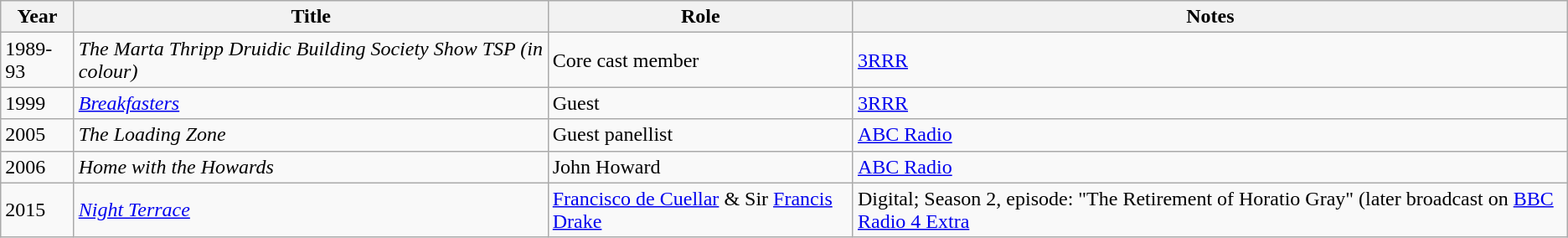<table class="wikitable sortable">
<tr>
<th>Year</th>
<th>Title</th>
<th>Role</th>
<th class="unsortable">Notes</th>
</tr>
<tr>
<td>1989-93</td>
<td><em>The Marta Thripp Druidic Building Society Show TSP (in colour)</em></td>
<td>Core cast member</td>
<td><a href='#'>3RRR</a></td>
</tr>
<tr>
<td>1999</td>
<td><em><a href='#'>Breakfasters</a></em></td>
<td>Guest</td>
<td><a href='#'>3RRR</a></td>
</tr>
<tr>
<td>2005</td>
<td><em>The Loading Zone</em></td>
<td>Guest panellist</td>
<td><a href='#'>ABC Radio</a></td>
</tr>
<tr>
<td>2006</td>
<td><em>Home with the Howards</em></td>
<td>John Howard</td>
<td><a href='#'>ABC Radio</a></td>
</tr>
<tr>
<td>2015</td>
<td><em><a href='#'>Night Terrace</a></em></td>
<td><a href='#'>Francisco de Cuellar</a> & Sir <a href='#'>Francis Drake</a></td>
<td>Digital; Season 2, episode: "The Retirement of Horatio Gray" (later broadcast on <a href='#'>BBC Radio 4 Extra</a></td>
</tr>
</table>
